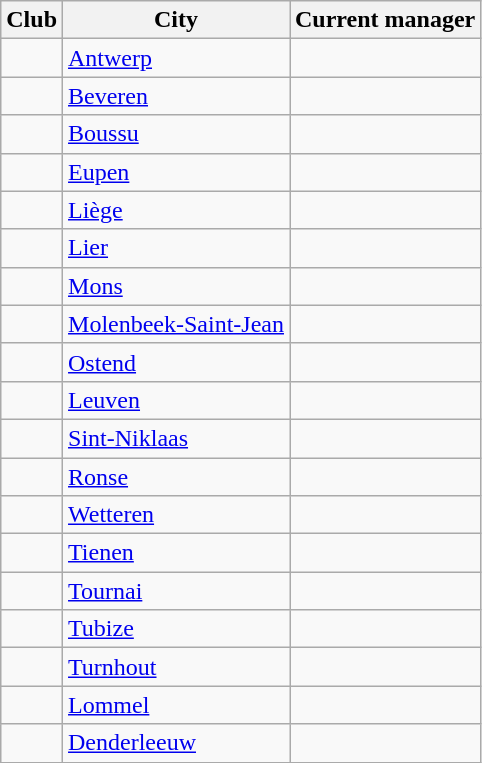<table class="wikitable sortable">
<tr>
<th>Club</th>
<th>City</th>
<th>Current manager</th>
</tr>
<tr>
<td></td>
<td><a href='#'>Antwerp</a></td>
<td></td>
</tr>
<tr>
<td></td>
<td><a href='#'>Beveren</a></td>
<td></td>
</tr>
<tr>
<td></td>
<td><a href='#'>Boussu</a></td>
<td></td>
</tr>
<tr>
<td></td>
<td><a href='#'>Eupen</a></td>
<td></td>
</tr>
<tr>
<td></td>
<td><a href='#'>Liège</a></td>
<td></td>
</tr>
<tr>
<td></td>
<td><a href='#'>Lier</a></td>
<td></td>
</tr>
<tr>
<td></td>
<td><a href='#'>Mons</a></td>
<td></td>
</tr>
<tr>
<td></td>
<td><a href='#'>Molenbeek-Saint-Jean</a></td>
<td></td>
</tr>
<tr>
<td></td>
<td><a href='#'>Ostend</a></td>
<td></td>
</tr>
<tr>
<td></td>
<td><a href='#'>Leuven</a></td>
<td></td>
</tr>
<tr>
<td></td>
<td><a href='#'>Sint-Niklaas</a></td>
<td></td>
</tr>
<tr>
<td></td>
<td><a href='#'>Ronse</a></td>
<td></td>
</tr>
<tr>
<td></td>
<td><a href='#'>Wetteren</a></td>
<td></td>
</tr>
<tr>
<td></td>
<td><a href='#'>Tienen</a></td>
<td></td>
</tr>
<tr>
<td></td>
<td><a href='#'>Tournai</a></td>
<td></td>
</tr>
<tr>
<td></td>
<td><a href='#'>Tubize</a></td>
<td></td>
</tr>
<tr>
<td></td>
<td><a href='#'>Turnhout</a></td>
<td></td>
</tr>
<tr>
<td></td>
<td><a href='#'>Lommel</a></td>
<td></td>
</tr>
<tr>
<td></td>
<td><a href='#'>Denderleeuw</a></td>
<td></td>
</tr>
</table>
